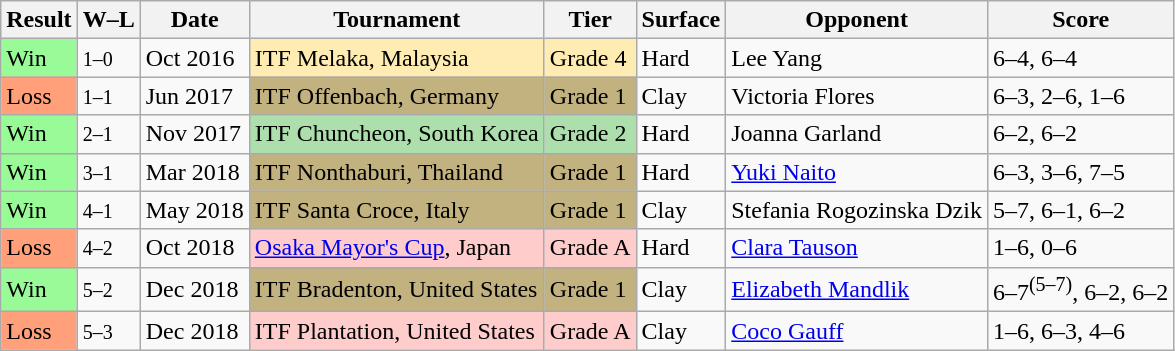<table class="wikitable sortable">
<tr>
<th>Result</th>
<th class=unsortable>W–L</th>
<th>Date</th>
<th>Tournament</th>
<th>Tier</th>
<th>Surface</th>
<th>Opponent</th>
<th class=unsortable>Score</th>
</tr>
<tr>
<td bgcolor=98FB98>Win</td>
<td><small>1–0</small></td>
<td>Oct 2016</td>
<td bgcolor=ffecb2>ITF Melaka, Malaysia</td>
<td bgcolor=ffecb2>Grade 4</td>
<td>Hard</td>
<td> Lee Yang</td>
<td>6–4, 6–4</td>
</tr>
<tr>
<td bgcolor=ffa07a>Loss</td>
<td><small>1–1</small></td>
<td>Jun 2017</td>
<td bgcolor=C2B280>ITF Offenbach, Germany</td>
<td bgcolor=C2B280>Grade 1</td>
<td>Clay</td>
<td> Victoria Flores</td>
<td>6–3, 2–6, 1–6</td>
</tr>
<tr>
<td bgcolor=98FB98>Win</td>
<td><small>2–1</small></td>
<td>Nov 2017</td>
<td bgcolor=addfad>ITF Chuncheon, South Korea</td>
<td bgcolor=addfad>Grade 2</td>
<td>Hard</td>
<td> Joanna Garland</td>
<td>6–2, 6–2</td>
</tr>
<tr>
<td bgcolor=98FB98>Win</td>
<td><small>3–1</small></td>
<td>Mar 2018</td>
<td bgcolor=C2B280>ITF Nonthaburi, Thailand</td>
<td bgcolor=C2B280>Grade 1</td>
<td>Hard</td>
<td> <a href='#'>Yuki Naito</a></td>
<td>6–3, 3–6, 7–5</td>
</tr>
<tr>
<td bgcolor=98FB98>Win</td>
<td><small>4–1</small></td>
<td>May 2018</td>
<td bgcolor=C2B280>ITF Santa Croce, Italy</td>
<td bgcolor=C2B280>Grade 1</td>
<td>Clay</td>
<td> Stefania Rogozinska Dzik</td>
<td>5–7, 6–1, 6–2</td>
</tr>
<tr>
<td bgcolor=ffa07a>Loss</td>
<td><small>4–2</small></td>
<td>Oct 2018</td>
<td bgcolor=ffcccc><a href='#'>Osaka Mayor's Cup</a>, Japan</td>
<td bgcolor=ffcccc>Grade A</td>
<td>Hard</td>
<td> <a href='#'>Clara Tauson</a></td>
<td>1–6, 0–6</td>
</tr>
<tr>
<td bgcolor=98FB98>Win</td>
<td><small>5–2</small></td>
<td>Dec 2018</td>
<td bgcolor=C2B280>ITF Bradenton, United States</td>
<td bgcolor=C2B280>Grade 1</td>
<td>Clay</td>
<td> <a href='#'>Elizabeth Mandlik</a></td>
<td>6–7<sup>(5–7)</sup>, 6–2, 6–2</td>
</tr>
<tr>
<td bgcolor=ffa07a>Loss</td>
<td><small>5–3</small></td>
<td>Dec 2018</td>
<td bgcolor=ffcccc>ITF Plantation, United States</td>
<td bgcolor=ffcccc>Grade A</td>
<td>Clay</td>
<td> <a href='#'>Coco Gauff</a></td>
<td>1–6, 6–3, 4–6</td>
</tr>
</table>
